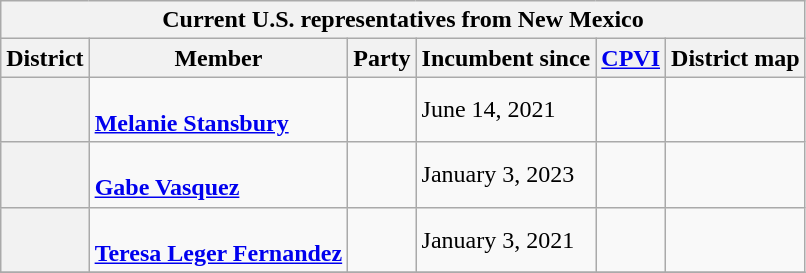<table class="wikitable sortable">
<tr>
<th colspan=6>Current U.S. representatives from New Mexico</th>
</tr>
<tr>
<th>District</th>
<th>Member<br></th>
<th>Party</th>
<th data-sort-type="date">Incumbent since</th>
<th data-sort-type="number"><a href='#'>CPVI</a><br></th>
<th class="unsortable">District map</th>
</tr>
<tr>
<th></th>
<td data-sort-value="Stansbury, Melanie"><br><strong><a href='#'>Melanie Stansbury</a></strong><br></td>
<td></td>
<td>June 14, 2021</td>
<td></td>
<td></td>
</tr>
<tr>
<th></th>
<td data-sort-value="Vasquez, Gabe"><br><strong><a href='#'>Gabe Vasquez</a></strong><br></td>
<td></td>
<td>January 3, 2023</td>
<td></td>
<td></td>
</tr>
<tr>
<th></th>
<td data-sort-value="Leger Fernandez, Teresa"><br><strong><a href='#'>Teresa Leger Fernandez</a></strong><br></td>
<td></td>
<td>January 3, 2021</td>
<td></td>
<td></td>
</tr>
<tr>
</tr>
</table>
